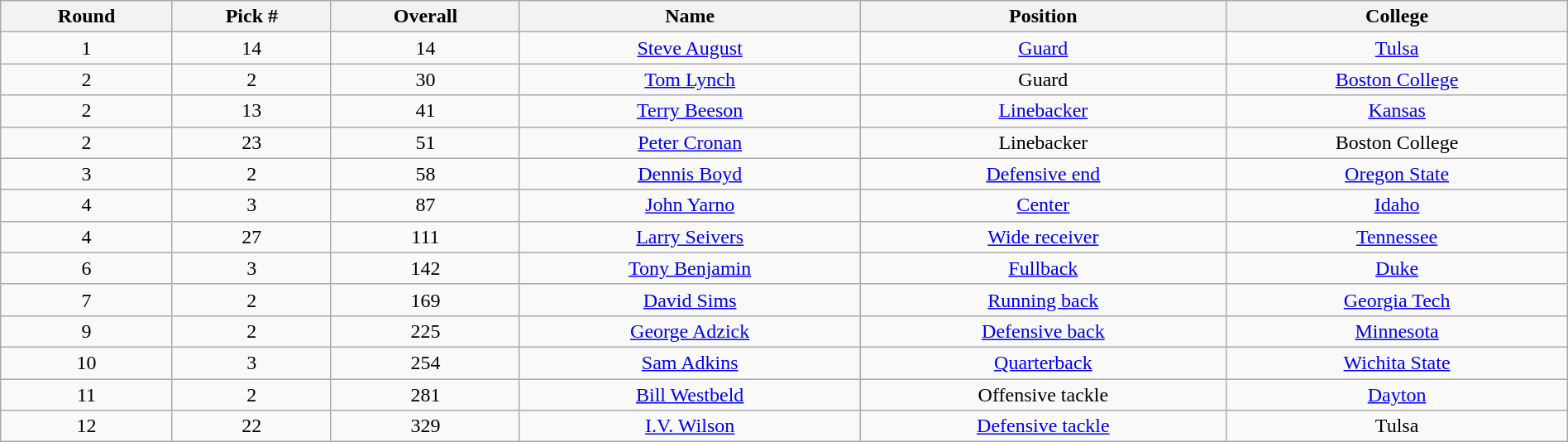<table class="wikitable sortable sortable" style="width: 100%; text-align:center">
<tr>
<th>Round</th>
<th>Pick #</th>
<th>Overall</th>
<th>Name</th>
<th>Position</th>
<th>College</th>
</tr>
<tr>
<td>1</td>
<td>14</td>
<td>14</td>
<td><a href='#'>Steve August</a></td>
<td><a href='#'>Guard</a></td>
<td><a href='#'>Tulsa</a></td>
</tr>
<tr>
<td>2</td>
<td>2</td>
<td>30</td>
<td><a href='#'>Tom Lynch</a></td>
<td>Guard</td>
<td><a href='#'>Boston College</a></td>
</tr>
<tr>
<td>2</td>
<td>13</td>
<td>41</td>
<td><a href='#'>Terry Beeson</a></td>
<td><a href='#'>Linebacker</a></td>
<td><a href='#'>Kansas</a></td>
</tr>
<tr>
<td>2</td>
<td>23</td>
<td>51</td>
<td><a href='#'>Peter Cronan</a></td>
<td>Linebacker</td>
<td>Boston College</td>
</tr>
<tr>
<td>3</td>
<td>2</td>
<td>58</td>
<td><a href='#'>Dennis Boyd</a></td>
<td><a href='#'>Defensive end</a></td>
<td><a href='#'>Oregon State</a></td>
</tr>
<tr>
<td>4</td>
<td>3</td>
<td>87</td>
<td><a href='#'>John Yarno</a></td>
<td><a href='#'>Center</a></td>
<td><a href='#'>Idaho</a></td>
</tr>
<tr>
<td>4</td>
<td>27</td>
<td>111</td>
<td><a href='#'>Larry Seivers</a></td>
<td><a href='#'>Wide receiver</a></td>
<td><a href='#'>Tennessee</a></td>
</tr>
<tr>
<td>6</td>
<td>3</td>
<td>142</td>
<td><a href='#'>Tony Benjamin</a></td>
<td><a href='#'>Fullback</a></td>
<td><a href='#'>Duke</a></td>
</tr>
<tr>
<td>7</td>
<td>2</td>
<td>169</td>
<td><a href='#'>David Sims</a></td>
<td><a href='#'>Running back</a></td>
<td><a href='#'>Georgia Tech</a></td>
</tr>
<tr>
<td>9</td>
<td>2</td>
<td>225</td>
<td><a href='#'>George Adzick</a></td>
<td><a href='#'>Defensive back</a></td>
<td><a href='#'>Minnesota</a></td>
</tr>
<tr>
<td>10</td>
<td>3</td>
<td>254</td>
<td><a href='#'>Sam Adkins</a></td>
<td><a href='#'>Quarterback</a></td>
<td><a href='#'>Wichita State</a></td>
</tr>
<tr>
<td>11</td>
<td>2</td>
<td>281</td>
<td><a href='#'>Bill Westbeld</a></td>
<td>Offensive tackle</td>
<td><a href='#'>Dayton</a></td>
</tr>
<tr>
<td>12</td>
<td>22</td>
<td>329</td>
<td><a href='#'>I.V. Wilson</a></td>
<td><a href='#'>Defensive tackle</a></td>
<td>Tulsa</td>
</tr>
</table>
